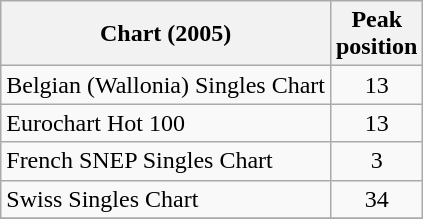<table class="wikitable sortable">
<tr>
<th>Chart (2005)</th>
<th>Peak<br>position</th>
</tr>
<tr>
<td>Belgian (Wallonia) Singles Chart</td>
<td align="center">13</td>
</tr>
<tr>
<td>Eurochart Hot 100</td>
<td align="center">13</td>
</tr>
<tr>
<td>French SNEP Singles Chart</td>
<td align="center">3</td>
</tr>
<tr>
<td>Swiss Singles Chart</td>
<td align="center">34</td>
</tr>
<tr>
</tr>
</table>
